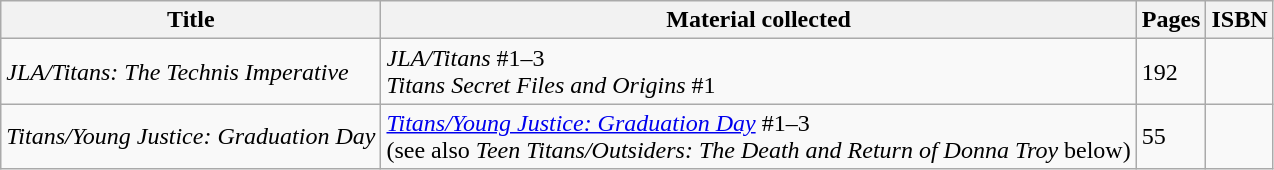<table class="wikitable">
<tr>
<th>Title</th>
<th>Material collected</th>
<th>Pages</th>
<th>ISBN</th>
</tr>
<tr>
<td><em>JLA/Titans: The Technis Imperative</em></td>
<td><em>JLA/Titans</em> #1–3<br><em>Titans Secret Files and Origins</em> #1</td>
<td>192</td>
<td></td>
</tr>
<tr>
<td><em>Titans/Young Justice: Graduation Day</em></td>
<td><em><a href='#'>Titans/Young Justice: Graduation Day</a></em> #1–3<br>(see also <em>Teen Titans/Outsiders: The Death and Return of Donna Troy</em> below)</td>
<td>55</td>
<td></td>
</tr>
</table>
